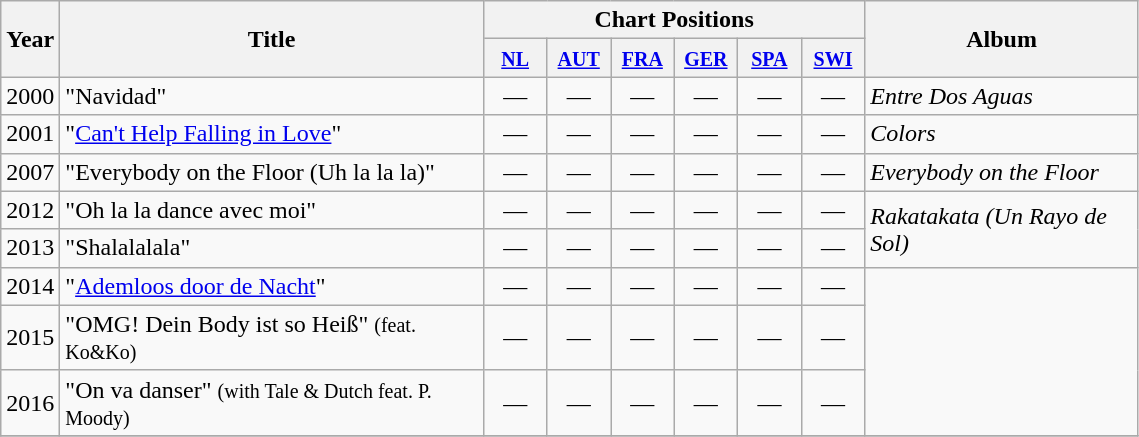<table class="wikitable">
<tr>
<th rowspan="2">Year</th>
<th width="275" rowspan="2">Title</th>
<th colspan="6">Chart Positions</th>
<th width="175" rowspan="2">Album</th>
</tr>
<tr>
<th width="35"><small> <a href='#'>NL</a></small><br></th>
<th width="35"><small><a href='#'>AUT</a></small><br></th>
<th width="35"><small> <a href='#'>FRA</a></small><br></th>
<th width="35"><small> <a href='#'>GER</a></small><br></th>
<th width="35"><small><a href='#'>SPA</a></small><br></th>
<th width="35"><small> <a href='#'>SWI</a></small><br></th>
</tr>
<tr>
<td>2000</td>
<td>"Navidad"</td>
<td align="center">—</td>
<td align="center">—</td>
<td align="center">—</td>
<td align="center">—</td>
<td align="center">—</td>
<td align="center">—</td>
<td><em>Entre Dos Aguas</em></td>
</tr>
<tr>
<td>2001</td>
<td>"<a href='#'>Can't Help Falling in Love</a>"</td>
<td align="center">—</td>
<td align="center">—</td>
<td align="center">—</td>
<td align="center">—</td>
<td align="center">—</td>
<td align="center">—</td>
<td><em>Colors</em></td>
</tr>
<tr>
<td>2007</td>
<td>"Everybody on the Floor (Uh la la la)"</td>
<td align="center">—</td>
<td align="center">—</td>
<td align="center">—</td>
<td align="center">—</td>
<td align="center">—</td>
<td align="center">—</td>
<td><em>Everybody on the Floor</em></td>
</tr>
<tr>
<td>2012</td>
<td>"Oh la la dance avec moi"</td>
<td align="center">—</td>
<td align="center">—</td>
<td align="center">—</td>
<td align="center">—</td>
<td align="center">—</td>
<td align="center">—</td>
<td rowspan="2"><em>Rakatakata (Un Rayo de Sol)</em></td>
</tr>
<tr>
<td>2013</td>
<td>"Shalalalala"</td>
<td align="center">—</td>
<td align="center">—</td>
<td align="center">—</td>
<td align="center">—</td>
<td align="center">—</td>
<td align="center">—</td>
</tr>
<tr>
<td>2014</td>
<td>"<a href='#'>Ademloos door de Nacht</a>"</td>
<td align="center">—</td>
<td align="center">—</td>
<td align="center">—</td>
<td align="center">—</td>
<td align="center">—</td>
<td align="center">—</td>
<td rowspan="3"></td>
</tr>
<tr>
<td>2015</td>
<td>"OMG! Dein Body ist so Heiß" <small>(feat. Ko&Ko)</small></td>
<td align="center">—</td>
<td align="center">—</td>
<td align="center">—</td>
<td align="center">—</td>
<td align="center">—</td>
<td align="center">—</td>
</tr>
<tr>
<td>2016</td>
<td>"On va danser" <small>(with Tale & Dutch feat. P. Moody)</small></td>
<td align="center">—</td>
<td align="center">—</td>
<td align="center">—</td>
<td align="center">—</td>
<td align="center">—</td>
<td align="center">—</td>
</tr>
<tr>
</tr>
</table>
